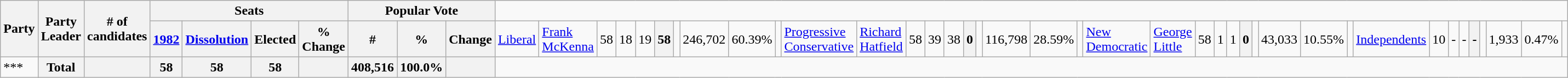<table class="wikitable">
<tr>
<th rowspan="2" colspan="2">Party</th>
<th rowspan="2">Party Leader</th>
<th rowspan="2"># of<br>candidates</th>
<th colspan="4">Seats</th>
<th colspan="3">Popular Vote</th>
</tr>
<tr>
<th><a href='#'>1982</a></th>
<th><span><a href='#'>Dissolution</a></span></th>
<th>Elected</th>
<th>% Change</th>
<th>#</th>
<th>%</th>
<th>Change<br></th>
<td><a href='#'>Liberal</a></td>
<td><a href='#'>Frank McKenna</a></td>
<td align=right>58</td>
<td align=right>18</td>
<td align=right>19</td>
<th align=right>58</th>
<td align=right></td>
<td align=right>246,702</td>
<td align=right>60.39%</td>
<td align=right><br></td>
<td><a href='#'>Progressive Conservative</a></td>
<td><a href='#'>Richard Hatfield</a></td>
<td align=right>58</td>
<td align=right>39</td>
<td align=right>38</td>
<th align=right>0</th>
<td align=right></td>
<td align=right>116,798</td>
<td align=right>28.59%</td>
<td align=right><br></td>
<td><a href='#'>New Democratic</a></td>
<td><a href='#'>George Little</a></td>
<td align=right>58</td>
<td align=right>1</td>
<td align=right>1</td>
<th align=right>0</th>
<td align=right></td>
<td align=right>43,033</td>
<td align=right>10.55%</td>
<td align=right><br></td>
<td colspan=2><a href='#'>Independents</a></td>
<td align=right>10</td>
<td align=right>-</td>
<td align=right>-</td>
<th align=right>-</th>
<td align=right></td>
<td align=right>1,933</td>
<td align=right>0.47%</td>
<td align=right></td>
</tr>
<tr>
<td><span>***</span></td>
<th align=left colspan=2>Total</th>
<th align=right></th>
<th align=right>58</th>
<th align=right>58</th>
<th align=right>58</th>
<th align=right></th>
<th align=right>408,516</th>
<th align=right>100.0%</th>
<th align=right></th>
</tr>
</table>
